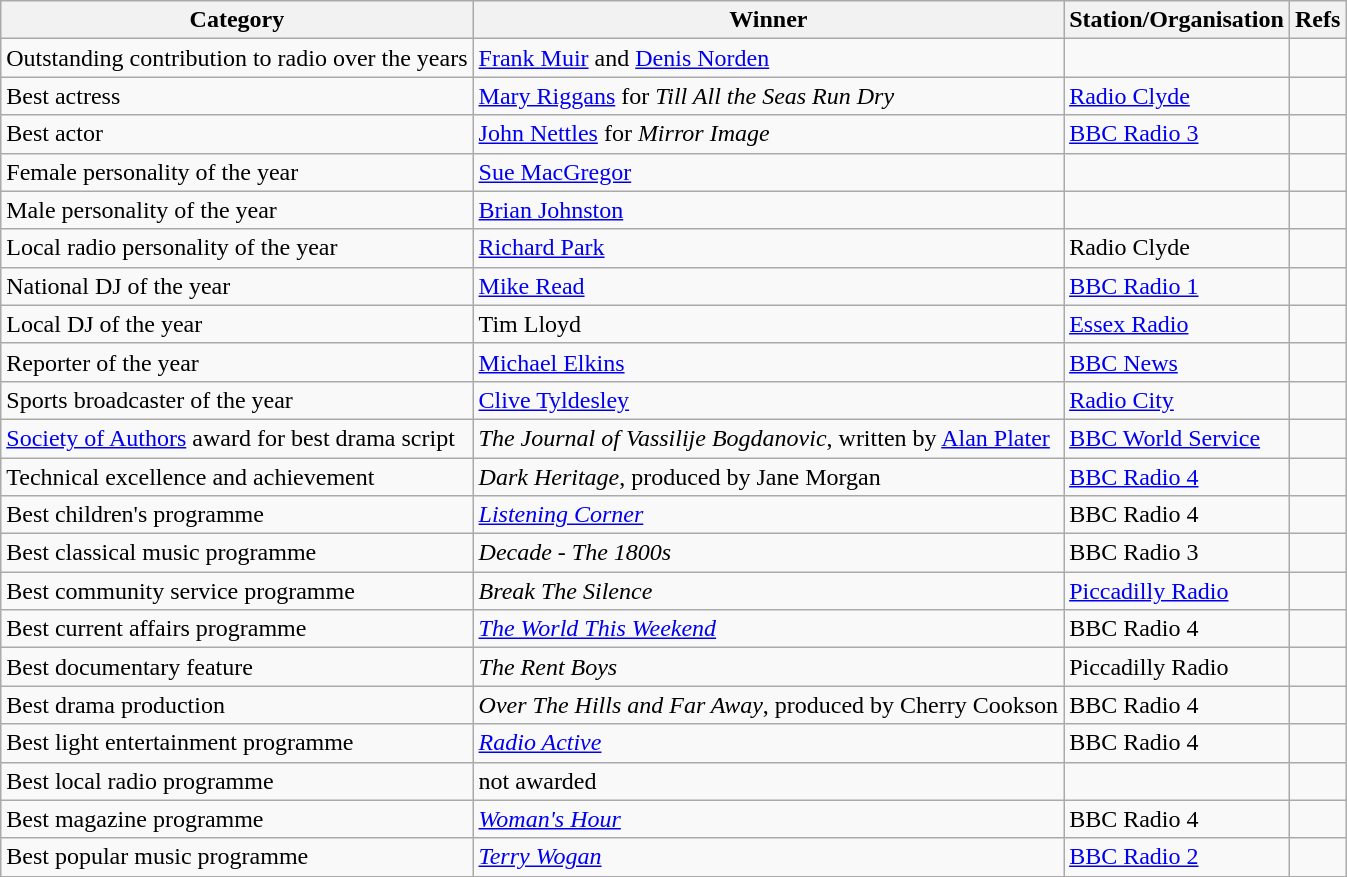<table class="wikitable sortable">
<tr>
<th class=unsortable>Category</th>
<th class=unsortable>Winner</th>
<th>Station/Organisation</th>
<th class=unsortable>Refs</th>
</tr>
<tr>
<td>Outstanding contribution to radio over the years</td>
<td><a href='#'>Frank Muir</a> and <a href='#'>Denis Norden</a></td>
<td></td>
<td></td>
</tr>
<tr>
<td>Best actress</td>
<td><a href='#'>Mary Riggans</a> for <em>Till All the Seas Run Dry</em></td>
<td><a href='#'>Radio Clyde</a></td>
<td></td>
</tr>
<tr>
<td>Best actor</td>
<td><a href='#'>John Nettles</a> for <em>Mirror Image</em></td>
<td><a href='#'>BBC Radio 3</a></td>
<td></td>
</tr>
<tr>
<td>Female personality of the year</td>
<td><a href='#'>Sue MacGregor</a></td>
<td></td>
<td></td>
</tr>
<tr>
<td>Male personality of the year</td>
<td><a href='#'>Brian Johnston</a></td>
<td></td>
<td></td>
</tr>
<tr>
<td>Local radio personality of the year</td>
<td><a href='#'>Richard Park</a></td>
<td>Radio Clyde</td>
<td></td>
</tr>
<tr>
<td>National DJ of the year</td>
<td><a href='#'>Mike Read</a></td>
<td><a href='#'>BBC Radio 1</a></td>
<td></td>
</tr>
<tr>
<td>Local DJ of the year</td>
<td>Tim Lloyd</td>
<td><a href='#'>Essex Radio</a></td>
<td></td>
</tr>
<tr>
<td>Reporter of the year</td>
<td><a href='#'>Michael Elkins</a></td>
<td><a href='#'>BBC News</a></td>
<td></td>
</tr>
<tr>
<td>Sports broadcaster of the year</td>
<td><a href='#'>Clive Tyldesley</a></td>
<td><a href='#'>Radio City</a></td>
<td></td>
</tr>
<tr>
<td><a href='#'>Society of Authors</a> award for best drama script</td>
<td><em>The Journal of Vassilije Bogdanovic</em>, written by <a href='#'>Alan Plater</a></td>
<td><a href='#'>BBC World Service</a></td>
<td></td>
</tr>
<tr>
<td>Technical excellence and achievement</td>
<td><em>Dark Heritage</em>, produced by Jane Morgan</td>
<td><a href='#'>BBC Radio 4</a></td>
<td></td>
</tr>
<tr>
<td>Best children's programme</td>
<td><em><a href='#'>Listening Corner</a></em></td>
<td>BBC Radio 4</td>
<td></td>
</tr>
<tr>
<td>Best classical music programme</td>
<td><em>Decade - The 1800s</em></td>
<td>BBC Radio 3</td>
<td></td>
</tr>
<tr>
<td>Best community service programme</td>
<td><em>Break The Silence</em></td>
<td><a href='#'>Piccadilly Radio</a></td>
<td></td>
</tr>
<tr>
<td>Best current affairs programme</td>
<td><em><a href='#'>The World This Weekend</a></em></td>
<td>BBC Radio 4</td>
<td></td>
</tr>
<tr>
<td>Best documentary feature</td>
<td><em>The Rent Boys</em></td>
<td>Piccadilly Radio</td>
<td></td>
</tr>
<tr>
<td>Best drama production</td>
<td><em>Over The Hills and Far Away</em>, produced by Cherry Cookson</td>
<td>BBC Radio 4</td>
<td></td>
</tr>
<tr>
<td>Best light entertainment programme</td>
<td><em><a href='#'>Radio Active</a></em></td>
<td>BBC Radio 4</td>
<td></td>
</tr>
<tr>
<td>Best local radio programme</td>
<td>not awarded</td>
<td></td>
<td></td>
</tr>
<tr>
<td>Best magazine programme</td>
<td><em><a href='#'>Woman's Hour</a></em></td>
<td>BBC Radio 4</td>
<td></td>
</tr>
<tr>
<td>Best popular music programme</td>
<td><em><a href='#'>Terry Wogan</a></em></td>
<td><a href='#'>BBC Radio 2</a></td>
<td></td>
</tr>
</table>
